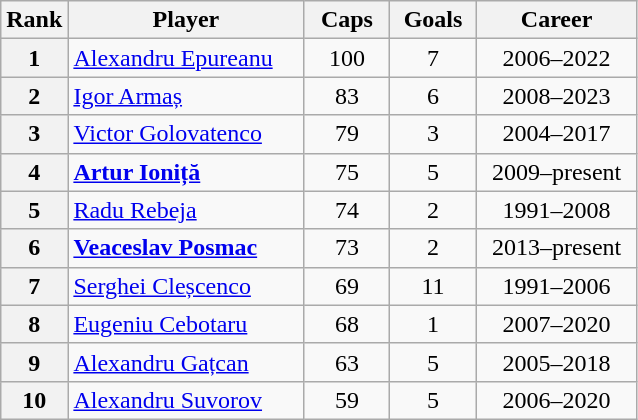<table class="wikitable sortable" style="text-align:center;">
<tr>
<th width="30">Rank</th>
<th width="150">Player</th>
<th width="50">Caps</th>
<th width="50">Goals</th>
<th width="100">Career</th>
</tr>
<tr>
<th>1</th>
<td align=left><a href='#'>Alexandru Epureanu</a></td>
<td>100</td>
<td>7</td>
<td>2006–2022</td>
</tr>
<tr>
<th>2</th>
<td align=left><a href='#'>Igor Armaș</a></td>
<td>83</td>
<td>6</td>
<td>2008–2023</td>
</tr>
<tr>
<th>3</th>
<td align=left><a href='#'>Victor Golovatenco</a></td>
<td>79</td>
<td>3</td>
<td>2004–2017</td>
</tr>
<tr>
<th>4</th>
<td align="left"><strong><a href='#'>Artur Ioniță</a></strong></td>
<td>75</td>
<td>5</td>
<td>2009–present</td>
</tr>
<tr>
<th>5</th>
<td align="left"><a href='#'>Radu Rebeja</a></td>
<td>74</td>
<td>2</td>
<td>1991–2008</td>
</tr>
<tr>
<th>6</th>
<td align="left"><strong><a href='#'>Veaceslav Posmac</a></strong></td>
<td>73</td>
<td>2</td>
<td>2013–present</td>
</tr>
<tr>
<th>7</th>
<td align="left"><a href='#'>Serghei Cleșcenco</a></td>
<td>69</td>
<td>11</td>
<td>1991–2006</td>
</tr>
<tr>
<th>8</th>
<td align="left"><a href='#'>Eugeniu Cebotaru</a></td>
<td>68</td>
<td>1</td>
<td>2007–2020</td>
</tr>
<tr>
<th>9</th>
<td align="left"><a href='#'>Alexandru Gațcan</a></td>
<td>63</td>
<td>5</td>
<td>2005–2018</td>
</tr>
<tr>
<th>10</th>
<td align=left><a href='#'>Alexandru Suvorov</a></td>
<td>59</td>
<td>5</td>
<td>2006–2020</td>
</tr>
</table>
